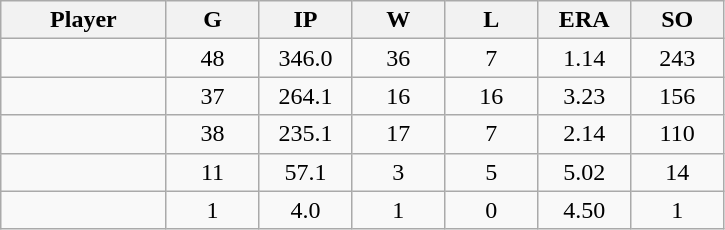<table class="wikitable sortable">
<tr>
<th bgcolor="#DDDDFF" width="16%">Player</th>
<th bgcolor="#DDDDFF" width="9%">G</th>
<th bgcolor="#DDDDFF" width="9%">IP</th>
<th bgcolor="#DDDDFF" width="9%">W</th>
<th bgcolor="#DDDDFF" width="9%">L</th>
<th bgcolor="#DDDDFF" width="9%">ERA</th>
<th bgcolor="#DDDDFF" width="9%">SO</th>
</tr>
<tr align="center">
<td></td>
<td>48</td>
<td>346.0</td>
<td>36</td>
<td>7</td>
<td>1.14</td>
<td>243</td>
</tr>
<tr align="center">
<td></td>
<td>37</td>
<td>264.1</td>
<td>16</td>
<td>16</td>
<td>3.23</td>
<td>156</td>
</tr>
<tr align="center">
<td></td>
<td>38</td>
<td>235.1</td>
<td>17</td>
<td>7</td>
<td>2.14</td>
<td>110</td>
</tr>
<tr align="center">
<td></td>
<td>11</td>
<td>57.1</td>
<td>3</td>
<td>5</td>
<td>5.02</td>
<td>14</td>
</tr>
<tr align="center">
<td></td>
<td>1</td>
<td>4.0</td>
<td>1</td>
<td>0</td>
<td>4.50</td>
<td>1</td>
</tr>
</table>
